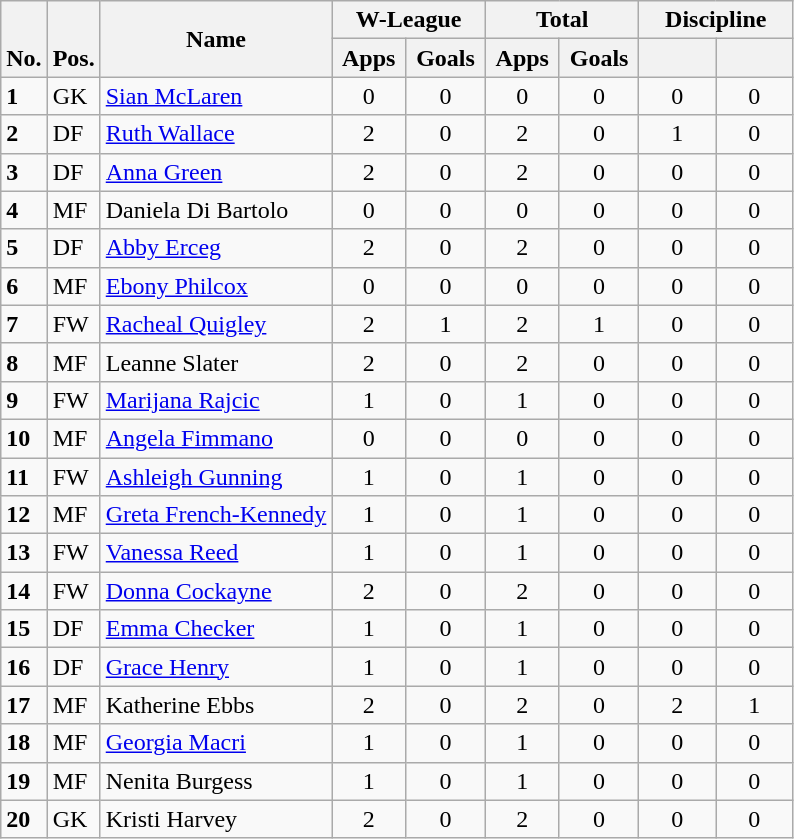<table class="wikitable" style="text-align:center">
<tr>
<th rowspan="2" style="vertical-align:bottom;">No.</th>
<th rowspan="2" style="vertical-align:bottom;">Pos.</th>
<th rowspan="2">Name</th>
<th colspan="2" style="width:95px;">W-League</th>
<th colspan="2" style="width:95px;">Total</th>
<th colspan="2" style="width:95px;">Discipline</th>
</tr>
<tr>
<th>Apps</th>
<th>Goals</th>
<th>Apps</th>
<th>Goals</th>
<th></th>
<th></th>
</tr>
<tr>
<td align="left"><strong>1</strong></td>
<td align="left">GK</td>
<td align="left"> <a href='#'>Sian McLaren</a></td>
<td>0</td>
<td>0</td>
<td>0</td>
<td>0</td>
<td>0</td>
<td>0</td>
</tr>
<tr>
<td align="left"><strong>2</strong></td>
<td align="left">DF</td>
<td align="left"> <a href='#'>Ruth Wallace</a></td>
<td>2</td>
<td>0</td>
<td>2</td>
<td>0</td>
<td>1</td>
<td>0</td>
</tr>
<tr>
<td align="left"><strong>3</strong></td>
<td align="left">DF</td>
<td align="left"> <a href='#'>Anna Green</a></td>
<td>2</td>
<td>0</td>
<td>2</td>
<td>0</td>
<td>0</td>
<td>0</td>
</tr>
<tr>
<td align="left"><strong>4</strong></td>
<td align="left">MF</td>
<td align="left"> Daniela Di Bartolo</td>
<td>0</td>
<td>0</td>
<td>0</td>
<td>0</td>
<td>0</td>
<td>0</td>
</tr>
<tr>
<td align="left"><strong>5</strong></td>
<td align="left">DF</td>
<td align="left"> <a href='#'>Abby Erceg</a></td>
<td>2</td>
<td>0</td>
<td>2</td>
<td>0</td>
<td>0</td>
<td>0</td>
</tr>
<tr>
<td align="left"><strong>6</strong></td>
<td align="left">MF</td>
<td align="left"> <a href='#'>Ebony Philcox</a></td>
<td>0</td>
<td>0</td>
<td>0</td>
<td>0</td>
<td>0</td>
<td>0</td>
</tr>
<tr>
<td align="left"><strong>7</strong></td>
<td align="left">FW</td>
<td align="left"> <a href='#'>Racheal Quigley</a></td>
<td>2</td>
<td>1</td>
<td>2</td>
<td>1</td>
<td>0</td>
<td>0</td>
</tr>
<tr>
<td align="left"><strong>8</strong></td>
<td align="left">MF</td>
<td align="left"> Leanne Slater</td>
<td>2</td>
<td>0</td>
<td>2</td>
<td>0</td>
<td>0</td>
<td>0</td>
</tr>
<tr>
<td align="left"><strong>9</strong></td>
<td align="left">FW</td>
<td align="left"> <a href='#'>Marijana Rajcic</a></td>
<td>1</td>
<td>0</td>
<td>1</td>
<td>0</td>
<td>0</td>
<td>0</td>
</tr>
<tr>
<td align="left"><strong>10</strong></td>
<td align="left">MF</td>
<td align="left"> <a href='#'>Angela Fimmano</a></td>
<td>0</td>
<td>0</td>
<td>0</td>
<td>0</td>
<td>0</td>
<td>0</td>
</tr>
<tr>
<td align="left"><strong>11</strong></td>
<td align="left">FW</td>
<td align="left"> <a href='#'>Ashleigh Gunning</a></td>
<td>1</td>
<td>0</td>
<td>1</td>
<td>0</td>
<td>0</td>
<td>0</td>
</tr>
<tr>
<td align="left"><strong>12</strong></td>
<td align="left">MF</td>
<td align="left"> <a href='#'>Greta French-Kennedy</a></td>
<td>1</td>
<td>0</td>
<td>1</td>
<td>0</td>
<td>0</td>
<td>0</td>
</tr>
<tr>
<td align="left"><strong>13</strong></td>
<td align="left">FW</td>
<td align="left"> <a href='#'>Vanessa Reed</a></td>
<td>1</td>
<td>0</td>
<td>1</td>
<td>0</td>
<td>0</td>
<td>0</td>
</tr>
<tr>
<td align="left"><strong>14</strong></td>
<td align="left">FW</td>
<td align="left"> <a href='#'>Donna Cockayne</a></td>
<td>2</td>
<td>0</td>
<td>2</td>
<td>0</td>
<td>0</td>
<td>0</td>
</tr>
<tr>
<td align="left"><strong>15</strong></td>
<td align="left">DF</td>
<td align="left"> <a href='#'>Emma Checker</a></td>
<td>1</td>
<td>0</td>
<td>1</td>
<td>0</td>
<td>0</td>
<td>0</td>
</tr>
<tr>
<td align="left"><strong>16</strong></td>
<td align="left">DF</td>
<td align="left"> <a href='#'>Grace Henry</a></td>
<td>1</td>
<td>0</td>
<td>1</td>
<td>0</td>
<td>0</td>
<td>0</td>
</tr>
<tr>
<td align="left"><strong>17</strong></td>
<td align="left">MF</td>
<td align="left"> Katherine Ebbs</td>
<td>2</td>
<td>0</td>
<td>2</td>
<td>0</td>
<td>2</td>
<td>1</td>
</tr>
<tr>
<td align="left"><strong>18</strong></td>
<td align="left">MF</td>
<td align="left"> <a href='#'>Georgia Macri</a></td>
<td>1</td>
<td>0</td>
<td>1</td>
<td>0</td>
<td>0</td>
<td>0</td>
</tr>
<tr>
<td align="left"><strong>19</strong></td>
<td align="left">MF</td>
<td align="left"> Nenita Burgess</td>
<td>1</td>
<td>0</td>
<td>1</td>
<td>0</td>
<td>0</td>
<td>0</td>
</tr>
<tr>
<td align="left"><strong>20</strong></td>
<td align="left">GK</td>
<td align="left"> Kristi Harvey</td>
<td>2</td>
<td>0</td>
<td>2</td>
<td>0</td>
<td>0</td>
<td>0</td>
</tr>
</table>
